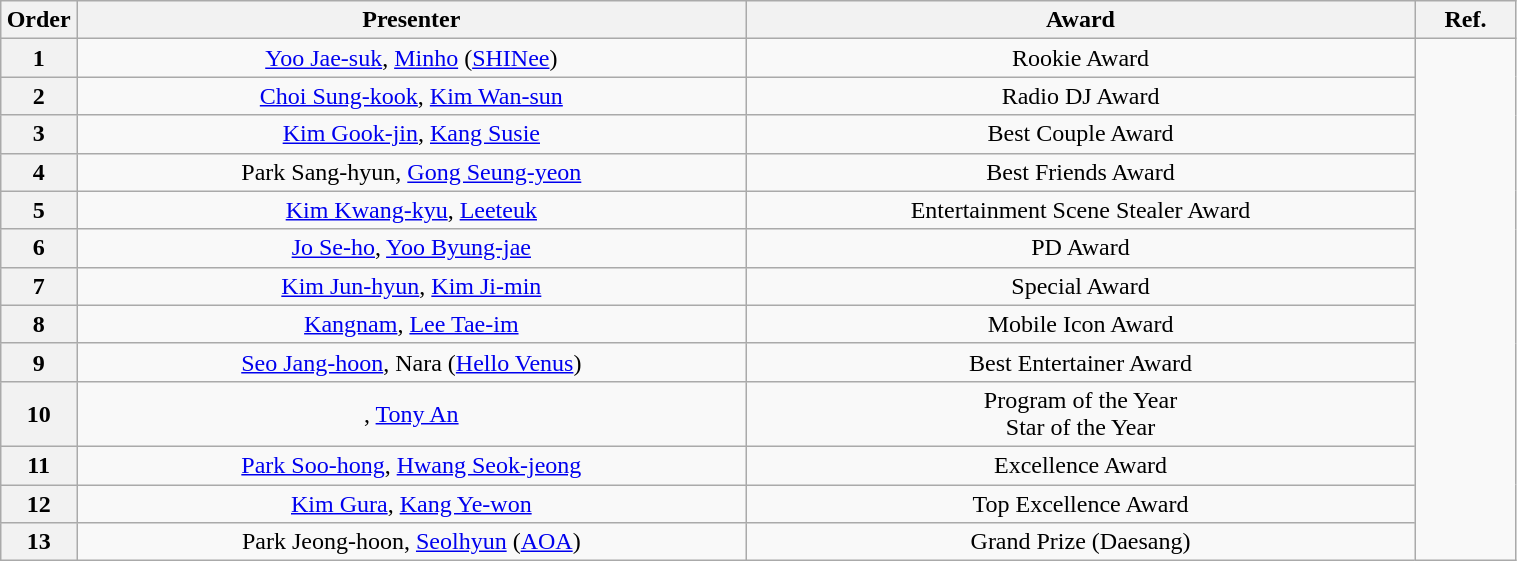<table class="wikitable" style="text-align:center; width:80%;">
<tr>
<th width="5%">Order</th>
<th>Presenter</th>
<th>Award</th>
<th>Ref.</th>
</tr>
<tr>
<th>1</th>
<td><a href='#'>Yoo Jae-suk</a>, <a href='#'>Minho</a> (<a href='#'>SHINee</a>)</td>
<td>Rookie Award</td>
<td rowspan=13></td>
</tr>
<tr>
<th>2</th>
<td><a href='#'>Choi Sung-kook</a>, <a href='#'>Kim Wan-sun</a></td>
<td>Radio DJ Award</td>
</tr>
<tr>
<th>3</th>
<td><a href='#'>Kim Gook-jin</a>, <a href='#'>Kang Susie</a></td>
<td>Best Couple Award</td>
</tr>
<tr>
<th>4</th>
<td>Park Sang-hyun, <a href='#'>Gong Seung-yeon</a></td>
<td>Best Friends Award</td>
</tr>
<tr>
<th>5</th>
<td><a href='#'>Kim Kwang-kyu</a>, <a href='#'>Leeteuk</a></td>
<td>Entertainment Scene Stealer Award</td>
</tr>
<tr>
<th>6</th>
<td><a href='#'>Jo Se-ho</a>, <a href='#'>Yoo Byung-jae</a></td>
<td>PD Award</td>
</tr>
<tr>
<th>7</th>
<td><a href='#'>Kim Jun-hyun</a>, <a href='#'>Kim Ji-min</a></td>
<td>Special Award</td>
</tr>
<tr>
<th>8</th>
<td><a href='#'>Kangnam</a>, <a href='#'>Lee Tae-im</a></td>
<td>Mobile Icon Award</td>
</tr>
<tr>
<th>9</th>
<td><a href='#'>Seo Jang-hoon</a>, Nara (<a href='#'>Hello Venus</a>)</td>
<td>Best Entertainer Award</td>
</tr>
<tr>
<th>10</th>
<td>, <a href='#'>Tony An</a></td>
<td>Program of the Year<br>Star of the Year</td>
</tr>
<tr>
<th>11</th>
<td><a href='#'>Park Soo-hong</a>, <a href='#'>Hwang Seok-jeong</a></td>
<td>Excellence Award</td>
</tr>
<tr>
<th>12</th>
<td><a href='#'>Kim Gura</a>, <a href='#'>Kang Ye-won</a></td>
<td>Top Excellence Award</td>
</tr>
<tr>
<th>13</th>
<td>Park Jeong-hoon, <a href='#'>Seolhyun</a> (<a href='#'>AOA</a>)</td>
<td>Grand Prize (Daesang)</td>
</tr>
</table>
